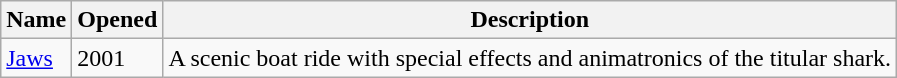<table class="wikitable">
<tr>
<th>Name</th>
<th>Opened</th>
<th>Description</th>
</tr>
<tr>
<td><a href='#'>Jaws</a></td>
<td>2001</td>
<td>A scenic boat ride with special effects and animatronics of the titular shark.</td>
</tr>
</table>
